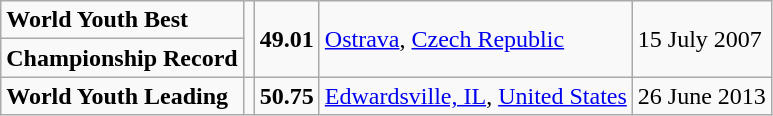<table class="wikitable">
<tr>
<td><strong>World Youth Best</strong></td>
<td rowspan=2></td>
<td rowspan=2><strong>49.01</strong></td>
<td rowspan=2><a href='#'>Ostrava</a>, <a href='#'>Czech Republic</a></td>
<td rowspan=2>15 July 2007</td>
</tr>
<tr>
<td><strong>Championship Record</strong></td>
</tr>
<tr>
<td><strong>World Youth Leading</strong></td>
<td></td>
<td><strong>50.75</strong></td>
<td><a href='#'>Edwardsville, IL</a>, <a href='#'>United States</a></td>
<td>26 June 2013</td>
</tr>
</table>
